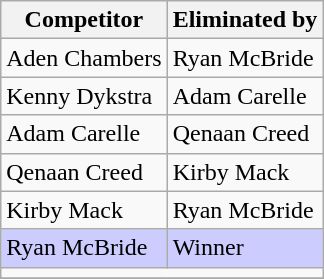<table class="wikitable">
<tr>
<th>Competitor</th>
<th>Eliminated by</th>
</tr>
<tr>
<td>Aden Chambers</td>
<td>Ryan McBride</td>
</tr>
<tr>
<td>Kenny Dykstra</td>
<td>Adam Carelle</td>
</tr>
<tr>
<td>Adam Carelle</td>
<td>Qenaan Creed</td>
</tr>
<tr>
<td>Qenaan Creed</td>
<td>Kirby Mack</td>
</tr>
<tr>
<td>Kirby Mack</td>
<td>Ryan McBride</td>
</tr>
<tr style="background: #CCCCFF;">
<td>Ryan McBride</td>
<td>Winner</td>
</tr>
<tr>
<td colspan="2"></td>
</tr>
<tr>
</tr>
</table>
